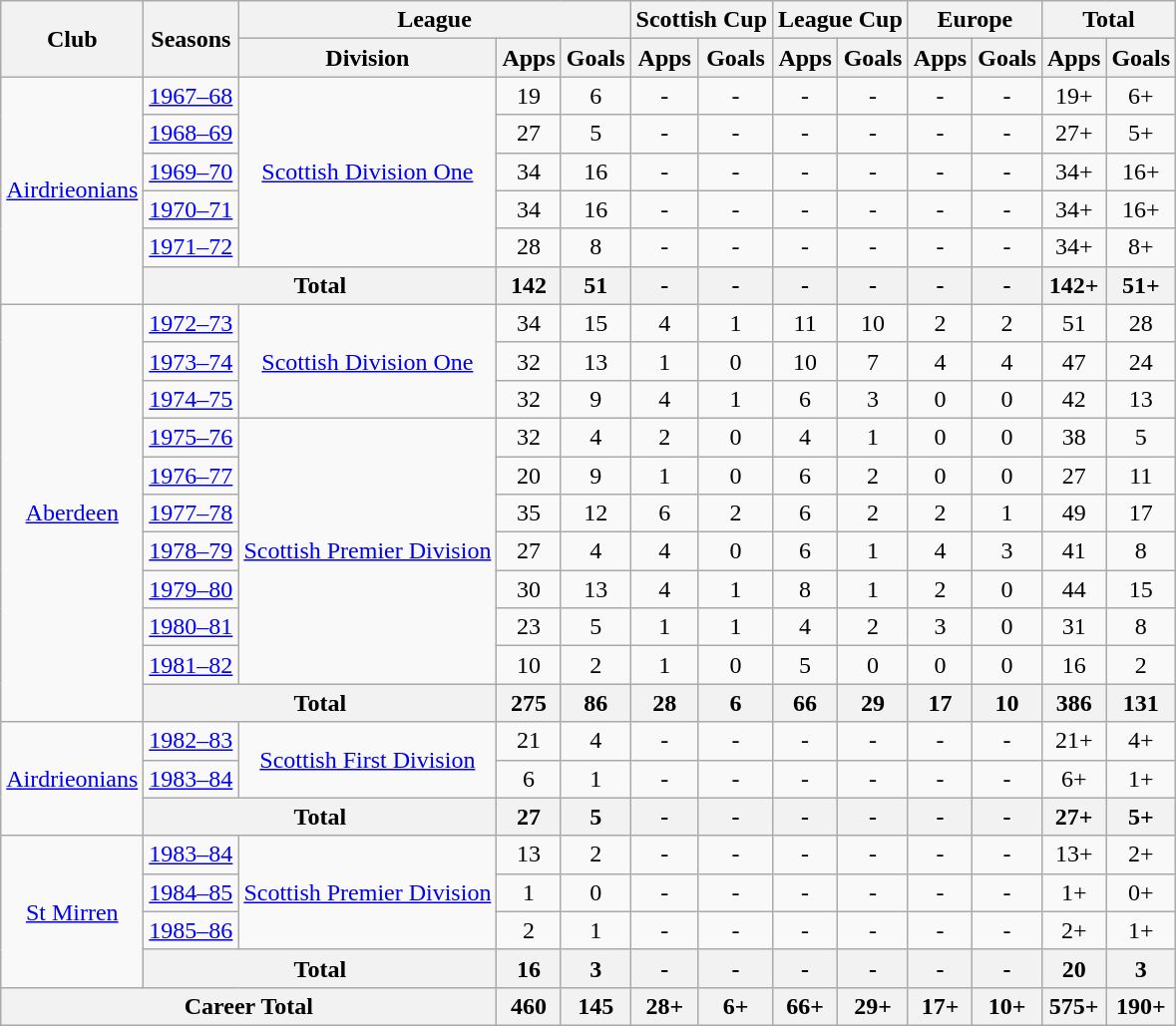<table class="wikitable" style="text-align:center">
<tr>
<th rowspan="2">Club</th>
<th rowspan="2">Seasons</th>
<th colspan="3">League</th>
<th colspan="2">Scottish Cup</th>
<th colspan="2">League Cup</th>
<th colspan="2">Europe</th>
<th colspan="2">Total</th>
</tr>
<tr>
<th>Division</th>
<th>Apps</th>
<th>Goals</th>
<th>Apps</th>
<th>Goals</th>
<th>Apps</th>
<th>Goals</th>
<th>Apps</th>
<th>Goals</th>
<th>Apps</th>
<th>Goals</th>
</tr>
<tr>
<td rowspan="6"><a href='#'>Airdrieonians</a></td>
<td><a href='#'>1967–68</a></td>
<td rowspan="5"><a href='#'>Scottish Division One</a></td>
<td>19</td>
<td>6</td>
<td>-</td>
<td>-</td>
<td>-</td>
<td>-</td>
<td>-</td>
<td>-</td>
<td>19+</td>
<td>6+</td>
</tr>
<tr>
<td><a href='#'>1968–69</a></td>
<td>27</td>
<td>5</td>
<td>-</td>
<td>-</td>
<td>-</td>
<td>-</td>
<td>-</td>
<td>-</td>
<td>27+</td>
<td>5+</td>
</tr>
<tr>
<td><a href='#'>1969–70</a></td>
<td>34</td>
<td>16</td>
<td>-</td>
<td>-</td>
<td>-</td>
<td>-</td>
<td>-</td>
<td>-</td>
<td>34+</td>
<td>16+</td>
</tr>
<tr>
<td><a href='#'>1970–71</a></td>
<td>34</td>
<td>16</td>
<td>-</td>
<td>-</td>
<td>-</td>
<td>-</td>
<td>-</td>
<td>-</td>
<td>34+</td>
<td>16+</td>
</tr>
<tr>
<td><a href='#'>1971–72</a></td>
<td>28</td>
<td>8</td>
<td>-</td>
<td>-</td>
<td>-</td>
<td>-</td>
<td>-</td>
<td>-</td>
<td>34+</td>
<td>8+</td>
</tr>
<tr>
<th colspan="2">Total</th>
<th>142</th>
<th>51</th>
<th>-</th>
<th>-</th>
<th>-</th>
<th>-</th>
<th>-</th>
<th>-</th>
<th>142+</th>
<th>51+</th>
</tr>
<tr>
<td rowspan="11"><a href='#'>Aberdeen</a></td>
<td><a href='#'>1972–73</a></td>
<td rowspan="3"><a href='#'>Scottish Division One</a></td>
<td>34</td>
<td>15</td>
<td>4</td>
<td>1</td>
<td>11</td>
<td>10</td>
<td>2</td>
<td>2</td>
<td>51</td>
<td>28</td>
</tr>
<tr>
<td><a href='#'>1973–74</a></td>
<td>32</td>
<td>13</td>
<td>1</td>
<td>0</td>
<td>10</td>
<td>7</td>
<td>4</td>
<td>4</td>
<td>47</td>
<td>24</td>
</tr>
<tr>
<td><a href='#'>1974–75</a></td>
<td>32</td>
<td>9</td>
<td>4</td>
<td>1</td>
<td>6</td>
<td>3</td>
<td>0</td>
<td>0</td>
<td>42</td>
<td>13</td>
</tr>
<tr>
<td><a href='#'>1975–76</a></td>
<td rowspan="7"><a href='#'>Scottish Premier Division</a></td>
<td>32</td>
<td>4</td>
<td>2</td>
<td>0</td>
<td>4</td>
<td>1</td>
<td>0</td>
<td>0</td>
<td>38</td>
<td>5</td>
</tr>
<tr>
<td><a href='#'>1976–77</a></td>
<td>20</td>
<td>9</td>
<td>1</td>
<td>0</td>
<td>6</td>
<td>2</td>
<td>0</td>
<td>0</td>
<td>27</td>
<td>11</td>
</tr>
<tr>
<td><a href='#'>1977–78</a></td>
<td>35</td>
<td>12</td>
<td>6</td>
<td>2</td>
<td>6</td>
<td>2</td>
<td>2</td>
<td>1</td>
<td>49</td>
<td>17</td>
</tr>
<tr>
<td><a href='#'>1978–79</a></td>
<td>27</td>
<td>4</td>
<td>4</td>
<td>0</td>
<td>6</td>
<td>1</td>
<td>4</td>
<td>3</td>
<td>41</td>
<td>8</td>
</tr>
<tr>
<td><a href='#'>1979–80</a></td>
<td>30</td>
<td>13</td>
<td>4</td>
<td>1</td>
<td>8</td>
<td>1</td>
<td>2</td>
<td>0</td>
<td>44</td>
<td>15</td>
</tr>
<tr>
<td><a href='#'>1980–81</a></td>
<td>23</td>
<td>5</td>
<td>1</td>
<td>1</td>
<td>4</td>
<td>2</td>
<td>3</td>
<td>0</td>
<td>31</td>
<td>8</td>
</tr>
<tr>
<td><a href='#'>1981–82</a></td>
<td>10</td>
<td>2</td>
<td>1</td>
<td>0</td>
<td>5</td>
<td>0</td>
<td>0</td>
<td>0</td>
<td>16</td>
<td>2</td>
</tr>
<tr>
<th colspan="2">Total</th>
<th>275</th>
<th>86</th>
<th>28</th>
<th>6</th>
<th>66</th>
<th>29</th>
<th>17</th>
<th>10</th>
<th>386</th>
<th>131</th>
</tr>
<tr>
<td rowspan="3"><a href='#'>Airdrieonians</a></td>
<td><a href='#'>1982–83</a></td>
<td rowspan="2"><a href='#'>Scottish First Division</a></td>
<td>21</td>
<td>4</td>
<td>-</td>
<td>-</td>
<td>-</td>
<td>-</td>
<td>-</td>
<td>-</td>
<td>21+</td>
<td>4+</td>
</tr>
<tr>
<td><a href='#'>1983–84</a></td>
<td>6</td>
<td>1</td>
<td>-</td>
<td>-</td>
<td>-</td>
<td>-</td>
<td>-</td>
<td>-</td>
<td>6+</td>
<td>1+</td>
</tr>
<tr>
<th colspan="2">Total</th>
<th>27</th>
<th>5</th>
<th>-</th>
<th>-</th>
<th>-</th>
<th>-</th>
<th>-</th>
<th>-</th>
<th>27+</th>
<th>5+</th>
</tr>
<tr>
<td rowspan="4"><a href='#'>St Mirren</a></td>
<td><a href='#'>1983–84</a></td>
<td rowspan="3"><a href='#'>Scottish Premier Division</a></td>
<td>13</td>
<td>2</td>
<td>-</td>
<td>-</td>
<td>-</td>
<td>-</td>
<td>-</td>
<td>-</td>
<td>13+</td>
<td>2+</td>
</tr>
<tr>
<td><a href='#'>1984–85</a></td>
<td>1</td>
<td>0</td>
<td>-</td>
<td>-</td>
<td>-</td>
<td>-</td>
<td>-</td>
<td>-</td>
<td>1+</td>
<td>0+</td>
</tr>
<tr>
<td><a href='#'>1985–86</a></td>
<td>2</td>
<td>1</td>
<td>-</td>
<td>-</td>
<td>-</td>
<td>-</td>
<td>-</td>
<td>-</td>
<td>2+</td>
<td>1+</td>
</tr>
<tr>
<th colspan="2">Total</th>
<th>16</th>
<th>3</th>
<th>-</th>
<th>-</th>
<th>-</th>
<th>-</th>
<th>-</th>
<th>-</th>
<th>20</th>
<th>3</th>
</tr>
<tr>
<th colspan="3">Career Total</th>
<th>460</th>
<th>145</th>
<th>28+</th>
<th>6+</th>
<th>66+</th>
<th>29+</th>
<th>17+</th>
<th>10+</th>
<th>575+</th>
<th>190+</th>
</tr>
</table>
